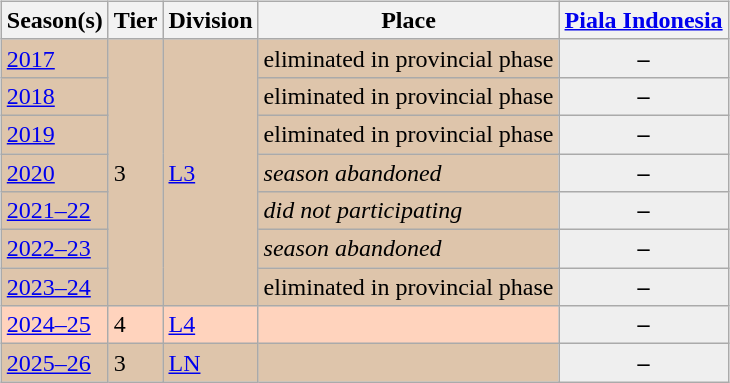<table>
<tr>
<td valign="top" width=0%><br><table class="wikitable">
<tr style="background:#f0f6fa;">
<th>Season(s)</th>
<th>Tier</th>
<th>Division</th>
<th>Place</th>
<th><a href='#'>Piala Indonesia</a></th>
</tr>
<tr>
<td style="background:#dec5ab;"><a href='#'>2017</a></td>
<td rowspan=7 style="background:#dec5ab;">3</td>
<td rowspan=7 style="background:#dec5ab;"><a href='#'>L3</a></td>
<td style="background:#dec5ab;">eliminated in provincial phase</td>
<th style="background:#efefef;">–</th>
</tr>
<tr>
<td style="background:#dec5ab;"><a href='#'>2018</a></td>
<td style="background:#dec5ab;">eliminated in provincial phase</td>
<th style="background:#efefef;">–</th>
</tr>
<tr>
<td style="background:#dec5ab;"><a href='#'>2019</a></td>
<td style="background:#dec5ab;">eliminated in provincial phase</td>
<th style="background:#efefef;">–</th>
</tr>
<tr>
<td style="background:#dec5ab;"><a href='#'>2020</a></td>
<td style="background:#dec5ab;"><em>season abandoned</em></td>
<th style="background:#efefef;">–</th>
</tr>
<tr>
<td style="background:#dec5ab;"><a href='#'>2021–22</a></td>
<td style="background:#dec5ab;"><em>did not participating</em></td>
<th style="background:#efefef;">–</th>
</tr>
<tr>
<td style="background:#dec5ab;"><a href='#'>2022–23</a></td>
<td style="background:#dec5ab;"><em>season abandoned</em></td>
<th style="background:#efefef;">–</th>
</tr>
<tr>
<td style="background:#dec5ab;"><a href='#'>2023–24</a></td>
<td style="background:#dec5ab;">eliminated in provincial phase</td>
<th style="background:#efefef;">–</th>
</tr>
<tr>
<td style="background:#ffd3bd;"><a href='#'>2024–25</a></td>
<td style="background:#ffd3bd;">4</td>
<td style="background:#ffd3bd;"><a href='#'>L4</a></td>
<td style="background:#ffd3bd;"></td>
<th style="background:#efefef;">–</th>
</tr>
<tr>
<td style="background:#dec5ab;"><a href='#'>2025–26</a></td>
<td style="background:#dec5ab;">3</td>
<td style="background:#dec5ab;"><a href='#'>LN</a></td>
<td style="background:#dec5ab;"></td>
<th style="background:#efefef;">–</th>
</tr>
</table>
</td>
</tr>
</table>
